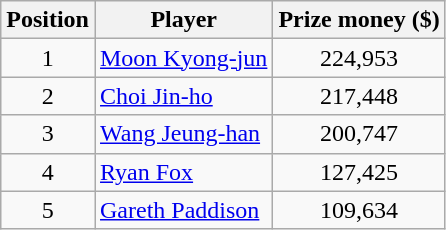<table class="wikitable">
<tr>
<th>Position</th>
<th>Player</th>
<th>Prize money ($)</th>
</tr>
<tr>
<td align=center>1</td>
<td> <a href='#'>Moon Kyong-jun</a></td>
<td align=center>224,953</td>
</tr>
<tr>
<td align=center>2</td>
<td> <a href='#'>Choi Jin-ho</a></td>
<td align=center>217,448</td>
</tr>
<tr>
<td align=center>3</td>
<td> <a href='#'>Wang Jeung-han</a></td>
<td align=center>200,747</td>
</tr>
<tr>
<td align=center>4</td>
<td> <a href='#'>Ryan Fox</a></td>
<td align=center>127,425</td>
</tr>
<tr>
<td align=center>5</td>
<td> <a href='#'>Gareth Paddison</a></td>
<td align=center>109,634</td>
</tr>
</table>
